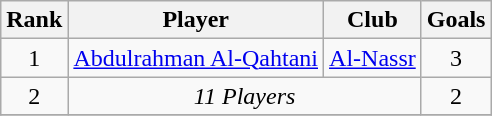<table class="wikitable sortable" style="text-align:center">
<tr>
<th>Rank</th>
<th>Player</th>
<th>Club</th>
<th>Goals</th>
</tr>
<tr>
<td>1</td>
<td align="left"> <a href='#'>Abdulrahman Al-Qahtani</a></td>
<td align="left"><a href='#'>Al-Nassr</a></td>
<td>3</td>
</tr>
<tr>
<td>2</td>
<td colspan=2><em>11 Players</em></td>
<td>2</td>
</tr>
<tr>
</tr>
</table>
